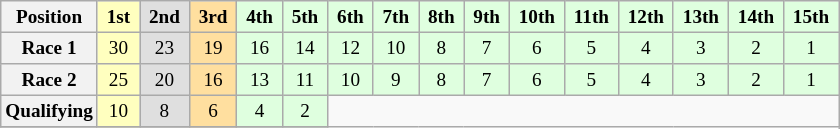<table class="wikitable" style="font-size:80%; text-align:center">
<tr>
<th>Position</th>
<td style="background:#ffffbf;"> <strong>1st</strong> </td>
<td style="background:#dfdfdf;"> <strong>2nd</strong> </td>
<td style="background:#ffdf9f;"> <strong>3rd</strong> </td>
<td style="background:#dfffdf;"> <strong>4th</strong> </td>
<td style="background:#dfffdf;"> <strong>5th</strong> </td>
<td style="background:#dfffdf;"> <strong>6th</strong> </td>
<td style="background:#dfffdf;"> <strong>7th</strong> </td>
<td style="background:#dfffdf;"> <strong>8th</strong> </td>
<td style="background:#dfffdf;"> <strong>9th</strong> </td>
<td style="background:#dfffdf;"> <strong>10th</strong> </td>
<td style="background:#dfffdf;"> <strong>11th</strong> </td>
<td style="background:#dfffdf;"> <strong>12th</strong> </td>
<td style="background:#dfffdf;"> <strong>13th</strong> </td>
<td style="background:#dfffdf;"> <strong>14th</strong> </td>
<td style="background:#dfffdf;"> <strong>15th</strong> </td>
</tr>
<tr>
<th>Race 1</th>
<td style="background:#ffffbf;">30</td>
<td style="background:#dfdfdf;">23</td>
<td style="background:#ffdf9f;">19</td>
<td style="background:#dfffdf;">16</td>
<td style="background:#dfffdf;">14</td>
<td style="background:#dfffdf;">12</td>
<td style="background:#dfffdf;">10</td>
<td style="background:#dfffdf;">8</td>
<td style="background:#dfffdf;">7</td>
<td style="background:#dfffdf;">6</td>
<td style="background:#dfffdf;">5</td>
<td style="background:#dfffdf;">4</td>
<td style="background:#dfffdf;">3</td>
<td style="background:#dfffdf;">2</td>
<td style="background:#dfffdf;">1</td>
</tr>
<tr>
<th>Race 2</th>
<td style="background:#ffffbf;">25</td>
<td style="background:#dfdfdf;">20</td>
<td style="background:#ffdf9f;">16</td>
<td style="background:#dfffdf;">13</td>
<td style="background:#dfffdf;">11</td>
<td style="background:#dfffdf;">10</td>
<td style="background:#dfffdf;">9</td>
<td style="background:#dfffdf;">8</td>
<td style="background:#dfffdf;">7</td>
<td style="background:#dfffdf;">6</td>
<td style="background:#dfffdf;">5</td>
<td style="background:#dfffdf;">4</td>
<td style="background:#dfffdf;">3</td>
<td style="background:#dfffdf;">2</td>
<td style="background:#dfffdf;">1</td>
</tr>
<tr>
<th>Qualifying</th>
<td style="background:#ffffbf;">10</td>
<td style="background:#dfdfdf;">8</td>
<td style="background:#ffdf9f;">6</td>
<td style="background:#dfffdf;">4</td>
<td style="background:#dfffdf;">2</td>
</tr>
<tr>
</tr>
</table>
